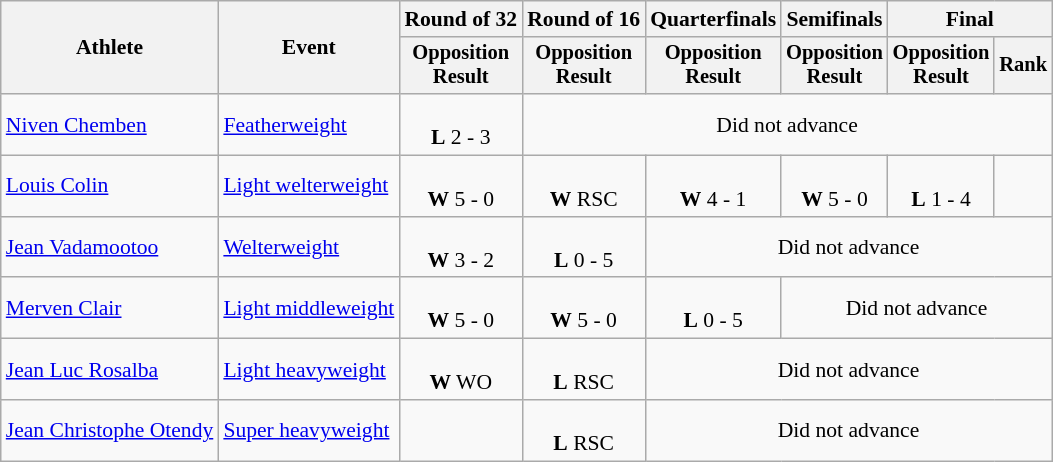<table class="wikitable" style="font-size:90%; text-align:center">
<tr>
<th rowspan=2>Athlete</th>
<th rowspan=2>Event</th>
<th>Round of 32</th>
<th>Round of 16</th>
<th>Quarterfinals</th>
<th>Semifinals</th>
<th colspan=2>Final</th>
</tr>
<tr style="font-size:95%">
<th>Opposition<br>Result</th>
<th>Opposition<br>Result</th>
<th>Opposition<br>Result</th>
<th>Opposition<br>Result</th>
<th>Opposition<br>Result</th>
<th>Rank</th>
</tr>
<tr>
<td align=left><a href='#'>Niven Chemben</a></td>
<td align=left><a href='#'>Featherweight</a></td>
<td><br><strong>L</strong> 2 - 3</td>
<td colspan=5>Did not advance</td>
</tr>
<tr>
<td align=left><a href='#'>Louis Colin</a></td>
<td align=left><a href='#'>Light welterweight</a></td>
<td><br><strong>W</strong> 5 - 0</td>
<td><br><strong>W</strong> RSC</td>
<td><br><strong>W</strong> 4 - 1</td>
<td><br><strong>W</strong> 5 - 0</td>
<td><br><strong>L</strong> 1 - 4</td>
<td></td>
</tr>
<tr>
<td align=left><a href='#'>Jean Vadamootoo</a></td>
<td align=left><a href='#'>Welterweight</a></td>
<td><br><strong>W</strong> 3 - 2</td>
<td><br><strong>L</strong> 0 - 5</td>
<td colspan=4>Did not advance</td>
</tr>
<tr>
<td align=left><a href='#'>Merven Clair</a></td>
<td align=left><a href='#'>Light middleweight</a></td>
<td><br><strong>W</strong> 5 - 0</td>
<td><br><strong>W</strong> 5 - 0</td>
<td><br><strong>L</strong> 0 - 5</td>
<td colspan=3>Did not advance</td>
</tr>
<tr>
<td align=left><a href='#'>Jean Luc Rosalba</a></td>
<td align=left><a href='#'>Light heavyweight</a></td>
<td><br><strong>W</strong> WO</td>
<td><br><strong>L</strong> RSC</td>
<td colspan=4>Did not advance</td>
</tr>
<tr>
<td align=left><a href='#'>Jean Christophe Otendy</a></td>
<td align=left><a href='#'>Super heavyweight</a></td>
<td></td>
<td><br><strong>L</strong> RSC</td>
<td colspan=4>Did not advance</td>
</tr>
</table>
